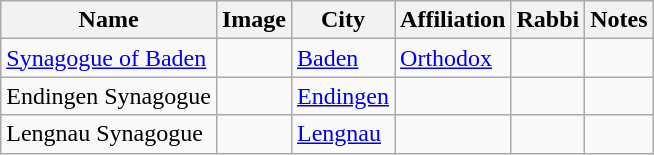<table class="wikitable sortable">
<tr>
<th>Name</th>
<th class="unsortable">Image</th>
<th>City</th>
<th>Affiliation</th>
<th>Rabbi</th>
<th>Notes</th>
</tr>
<tr>
<td><a href='#'>Synagogue of Baden</a></td>
<td></td>
<td><a href='#'>Baden</a></td>
<td><a href='#'>Orthodox</a></td>
<td></td>
<td></td>
</tr>
<tr>
<td>Endingen Synagogue</td>
<td></td>
<td><a href='#'>Endingen</a></td>
<td></td>
<td></td>
<td></td>
</tr>
<tr>
<td>Lengnau Synagogue</td>
<td></td>
<td><a href='#'>Lengnau</a></td>
<td></td>
<td></td>
<td></td>
</tr>
</table>
